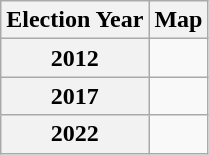<table class="wikitable">
<tr>
<th>Election Year</th>
<th>Map</th>
</tr>
<tr>
<th>2012</th>
<td></td>
</tr>
<tr>
<th>2017</th>
<td></td>
</tr>
<tr>
<th>2022</th>
<td></td>
</tr>
</table>
